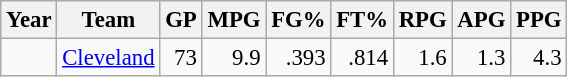<table class="wikitable sortable" style="font-size:95%; text-align:right;">
<tr>
<th>Year</th>
<th>Team</th>
<th>GP</th>
<th>MPG</th>
<th>FG%</th>
<th>FT%</th>
<th>RPG</th>
<th>APG</th>
<th>PPG</th>
</tr>
<tr>
<td style="text-align:left;"></td>
<td style="text-align:left;"><a href='#'>Cleveland</a></td>
<td>73</td>
<td>9.9</td>
<td>.393</td>
<td>.814</td>
<td>1.6</td>
<td>1.3</td>
<td>4.3</td>
</tr>
</table>
